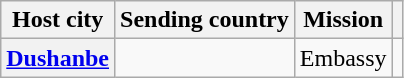<table class="wikitable plainrowheaders">
<tr>
<th scope="col">Host city</th>
<th scope="col">Sending country</th>
<th scope="col">Mission</th>
<th scope="col"></th>
</tr>
<tr>
<th><a href='#'>Dushanbe</a></th>
<td></td>
<td style="text-align:center;">Embassy</td>
<td style="text-align:center;"></td>
</tr>
</table>
